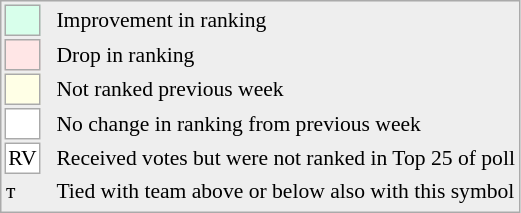<table style="font-size:90%; border:1px solid #aaa; white-space:nowrap; background:#eee;">
<tr>
<td style="background:#d8ffeb; width:20px; border:1px solid #aaa;"> </td>
<td rowspan=6> </td>
<td>Improvement in ranking</td>
</tr>
<tr>
<td style="background:#ffe6e6; width:20px; border:1px solid #aaa;"> </td>
<td>Drop in ranking</td>
</tr>
<tr>
<td style="background:#ffffe6; width:20px; border:1px solid #aaa;"> </td>
<td>Not ranked previous week</td>
</tr>
<tr>
<td style="background:#fff; width:20px; border:1px solid #aaa;"> </td>
<td>No change in ranking from previous week</td>
</tr>
<tr>
<td style="text-align:center; width:20px; border:1px solid #aaa; background:white;">RV</td>
<td>Received votes but were not ranked in Top 25 of poll</td>
</tr>
<tr>
<td>т</td>
<td>Tied with team above or below also with this symbol</td>
</tr>
<tr>
</tr>
</table>
